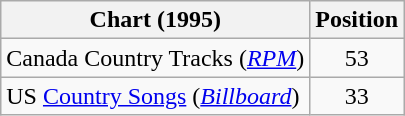<table class="wikitable sortable">
<tr>
<th scope="col">Chart (1995)</th>
<th scope="col">Position</th>
</tr>
<tr>
<td>Canada Country Tracks (<em><a href='#'>RPM</a></em>)</td>
<td align="center">53</td>
</tr>
<tr>
<td>US <a href='#'>Country Songs</a> (<em><a href='#'>Billboard</a></em>)</td>
<td align="center">33</td>
</tr>
</table>
